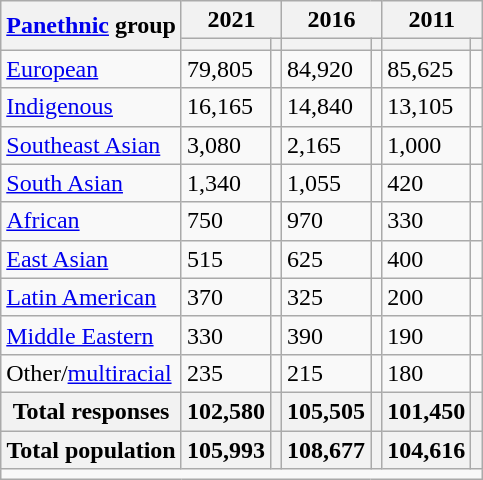<table class="wikitable collapsible sortable">
<tr>
<th rowspan="2"><a href='#'>Panethnic</a> group</th>
<th colspan="2">2021</th>
<th colspan="2">2016</th>
<th colspan="2">2011</th>
</tr>
<tr>
<th><a href='#'></a></th>
<th></th>
<th></th>
<th></th>
<th></th>
<th></th>
</tr>
<tr>
<td><a href='#'>European</a></td>
<td>79,805</td>
<td></td>
<td>84,920</td>
<td></td>
<td>85,625</td>
<td></td>
</tr>
<tr>
<td><a href='#'>Indigenous</a></td>
<td>16,165</td>
<td></td>
<td>14,840</td>
<td></td>
<td>13,105</td>
<td></td>
</tr>
<tr>
<td><a href='#'>Southeast Asian</a></td>
<td>3,080</td>
<td></td>
<td>2,165</td>
<td></td>
<td>1,000</td>
<td></td>
</tr>
<tr>
<td><a href='#'>South Asian</a></td>
<td>1,340</td>
<td></td>
<td>1,055</td>
<td></td>
<td>420</td>
<td></td>
</tr>
<tr>
<td><a href='#'>African</a></td>
<td>750</td>
<td></td>
<td>970</td>
<td></td>
<td>330</td>
<td></td>
</tr>
<tr>
<td><a href='#'>East Asian</a></td>
<td>515</td>
<td></td>
<td>625</td>
<td></td>
<td>400</td>
<td></td>
</tr>
<tr>
<td><a href='#'>Latin American</a></td>
<td>370</td>
<td></td>
<td>325</td>
<td></td>
<td>200</td>
<td></td>
</tr>
<tr>
<td><a href='#'>Middle Eastern</a></td>
<td>330</td>
<td></td>
<td>390</td>
<td></td>
<td>190</td>
<td></td>
</tr>
<tr>
<td>Other/<a href='#'>multiracial</a></td>
<td>235</td>
<td></td>
<td>215</td>
<td></td>
<td>180</td>
<td></td>
</tr>
<tr>
<th>Total responses</th>
<th>102,580</th>
<th></th>
<th>105,505</th>
<th></th>
<th>101,450</th>
<th></th>
</tr>
<tr class="sortbottom">
<th>Total population</th>
<th>105,993</th>
<th></th>
<th>108,677</th>
<th></th>
<th>104,616</th>
<th></th>
</tr>
<tr class="sortbottom">
<td colspan="15"></td>
</tr>
</table>
